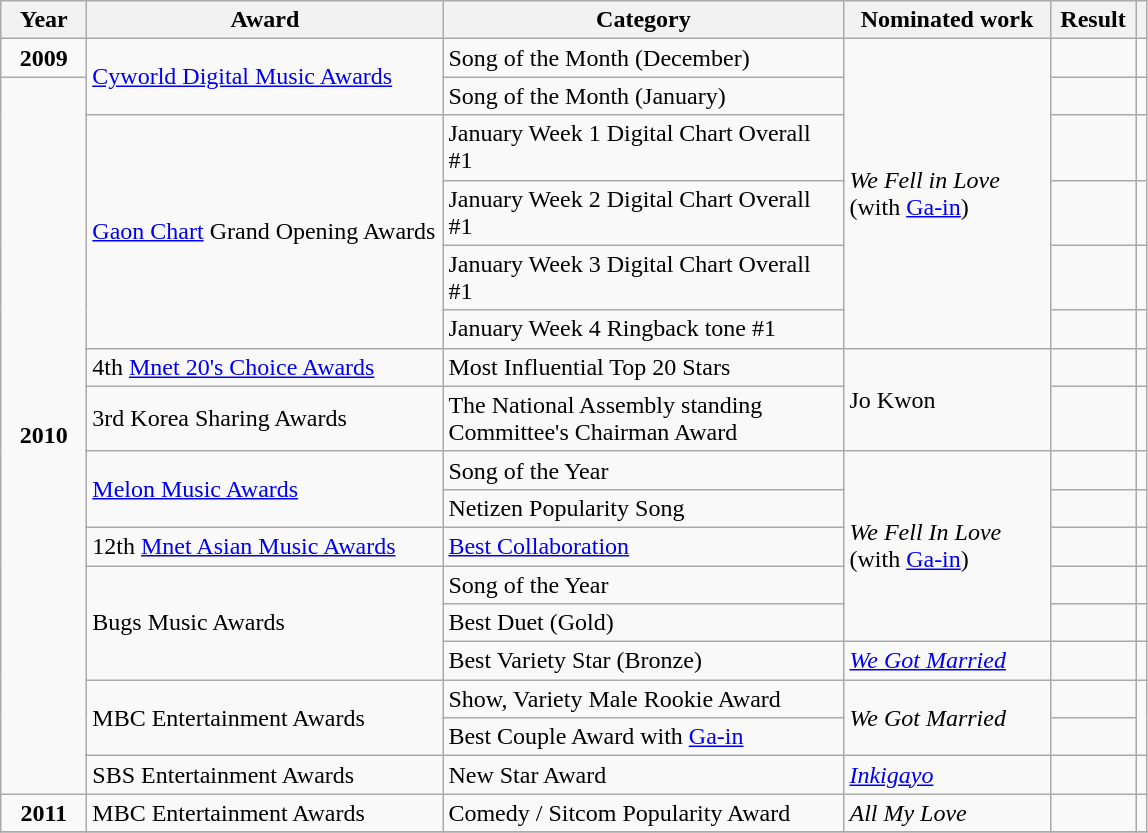<table class="wikitable sortable">
<tr>
<th style="width:50px;">Year</th>
<th style="width:230px;">Award</th>
<th style="width:260px;">Category</th>
<th style="width:130px;">Nominated work</th>
<th style="width:50px;">Result</th>
<th></th>
</tr>
<tr>
<td rowspan="1" style="text-align:center;"><strong>2009</strong></td>
<td rowspan="2"><a href='#'>Cyworld Digital Music Awards</a></td>
<td>Song of the Month (December)</td>
<td rowspan="6"><em>We Fell in Love</em> (with <a href='#'>Ga-in</a>)</td>
<td></td>
<td></td>
</tr>
<tr>
<td rowspan="16" style="text-align:center;"><strong>2010</strong></td>
<td>Song of the Month (January)</td>
<td></td>
<td></td>
</tr>
<tr>
<td rowspan="4"><a href='#'>Gaon Chart</a> Grand Opening Awards</td>
<td>January Week 1 Digital Chart Overall #1</td>
<td></td>
<td></td>
</tr>
<tr>
<td>January Week 2 Digital Chart Overall #1</td>
<td></td>
<td></td>
</tr>
<tr>
<td>January Week 3 Digital Chart Overall #1</td>
<td></td>
<td></td>
</tr>
<tr>
<td>January Week 4 Ringback tone #1</td>
<td></td>
<td></td>
</tr>
<tr>
<td>4th <a href='#'>Mnet 20's Choice Awards</a></td>
<td>Most Influential Top 20 Stars</td>
<td rowspan="2">Jo Kwon</td>
<td></td>
<td></td>
</tr>
<tr>
<td>3rd Korea Sharing Awards</td>
<td>The National Assembly standing Committee's Chairman Award</td>
<td></td>
<td></td>
</tr>
<tr>
<td rowspan="2"><a href='#'>Melon Music Awards</a></td>
<td>Song of the Year</td>
<td rowspan="5"><em>We Fell In Love</em> (with <a href='#'>Ga-in</a>)</td>
<td></td>
<td></td>
</tr>
<tr>
<td>Netizen Popularity Song</td>
<td></td>
<td></td>
</tr>
<tr>
<td>12th <a href='#'>Mnet Asian Music Awards</a></td>
<td><a href='#'>Best Collaboration</a></td>
<td></td>
<td></td>
</tr>
<tr>
<td rowspan="3">Bugs Music Awards</td>
<td>Song of the Year</td>
<td></td>
<td></td>
</tr>
<tr>
<td>Best Duet (Gold)</td>
<td></td>
<td></td>
</tr>
<tr>
<td>Best Variety Star (Bronze)</td>
<td><em><a href='#'>We Got Married</a></em></td>
<td></td>
<td></td>
</tr>
<tr>
<td rowspan="2">MBC Entertainment Awards</td>
<td>Show, Variety Male Rookie Award</td>
<td rowspan="2"><em>We Got Married</em></td>
<td></td>
<td rowspan="2"></td>
</tr>
<tr>
<td>Best Couple Award with <a href='#'>Ga-in</a></td>
<td></td>
</tr>
<tr>
<td>SBS Entertainment Awards</td>
<td>New Star Award</td>
<td><em><a href='#'>Inkigayo</a></em></td>
<td></td>
<td></td>
</tr>
<tr>
<td rowspan="1" style="text-align:center;"><strong>2011</strong></td>
<td>MBC Entertainment Awards</td>
<td>Comedy / Sitcom Popularity Award</td>
<td><em>All My Love</em></td>
<td></td>
<td></td>
</tr>
<tr>
</tr>
</table>
